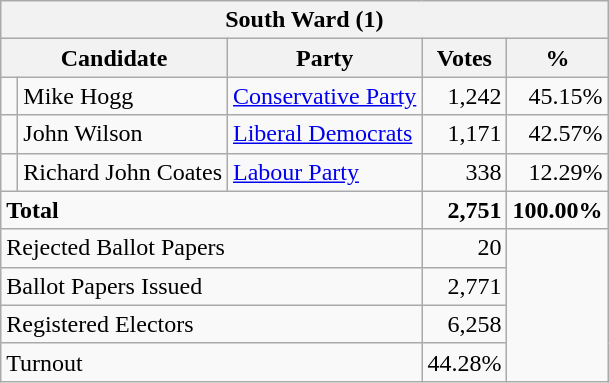<table class="wikitable" border="1" style="text-align:right; font-size:100%">
<tr>
<th align=center colspan=5>South Ward (1)</th>
</tr>
<tr>
<th align=left colspan=2>Candidate</th>
<th align=left>Party</th>
<th align=center>Votes</th>
<th align=center>%</th>
</tr>
<tr>
<td bgcolor=> </td>
<td align=left>Mike Hogg</td>
<td align=left><a href='#'>Conservative Party</a></td>
<td>1,242</td>
<td>45.15%</td>
</tr>
<tr>
<td bgcolor=> </td>
<td align=left>John Wilson</td>
<td align=left><a href='#'>Liberal Democrats</a></td>
<td>1,171</td>
<td>42.57%</td>
</tr>
<tr>
<td bgcolor=> </td>
<td align=left>Richard John Coates</td>
<td align=left><a href='#'>Labour Party</a></td>
<td>338</td>
<td>12.29%</td>
</tr>
<tr>
<td align=left colspan=3><strong>Total</strong></td>
<td><strong>2,751</strong></td>
<td><strong>100.00%</strong></td>
</tr>
<tr>
<td align=left colspan=3>Rejected Ballot Papers</td>
<td>20</td>
<td rowspan=4></td>
</tr>
<tr>
<td align=left colspan=3>Ballot Papers Issued</td>
<td>2,771</td>
</tr>
<tr>
<td align=left colspan=3>Registered Electors</td>
<td>6,258</td>
</tr>
<tr>
<td align=left colspan=3>Turnout</td>
<td>44.28%</td>
</tr>
</table>
